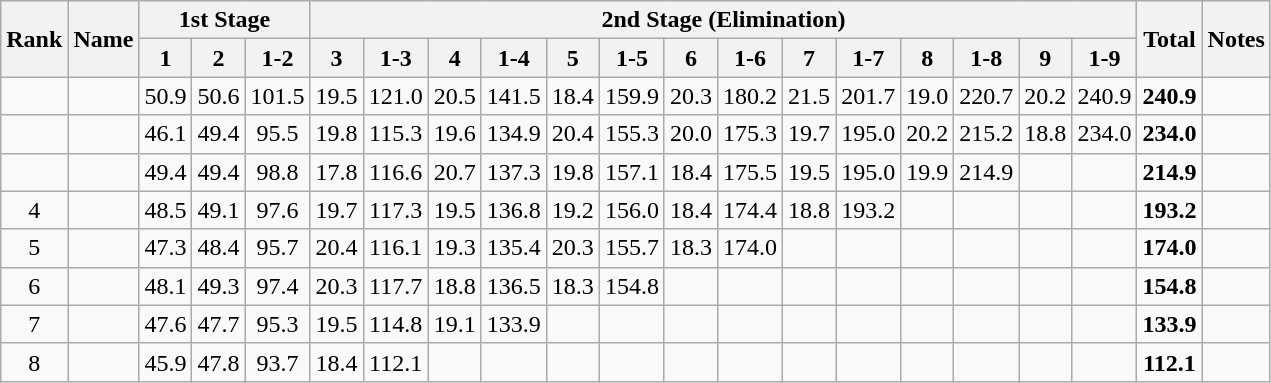<table class="wikitable sortable" style="text-align:center;">
<tr>
<th rowspan=2>Rank</th>
<th rowspan=2>Name</th>
<th colspan=3>1st Stage</th>
<th colspan=14>2nd Stage (Elimination)</th>
<th rowspan=2>Total</th>
<th rowspan=2>Notes</th>
</tr>
<tr>
<th>1</th>
<th>2</th>
<th>1-2</th>
<th>3</th>
<th>1-3</th>
<th>4</th>
<th>1-4</th>
<th>5</th>
<th>1-5</th>
<th>6</th>
<th>1-6</th>
<th>7</th>
<th>1-7</th>
<th>8</th>
<th>1-8</th>
<th>9</th>
<th>1-9</th>
</tr>
<tr>
<td></td>
<td align=left></td>
<td>50.9</td>
<td>50.6</td>
<td>101.5</td>
<td>19.5</td>
<td>121.0</td>
<td>20.5</td>
<td>141.5</td>
<td>18.4</td>
<td>159.9</td>
<td>20.3</td>
<td>180.2</td>
<td>21.5</td>
<td>201.7</td>
<td>19.0</td>
<td>220.7</td>
<td>20.2</td>
<td>240.9</td>
<td><strong>240.9</strong></td>
<td></td>
</tr>
<tr>
<td></td>
<td align=left></td>
<td>46.1</td>
<td>49.4</td>
<td>95.5</td>
<td>19.8</td>
<td>115.3</td>
<td>19.6</td>
<td>134.9</td>
<td>20.4</td>
<td>155.3</td>
<td>20.0</td>
<td>175.3</td>
<td>19.7</td>
<td>195.0</td>
<td>20.2</td>
<td>215.2</td>
<td>18.8</td>
<td>234.0</td>
<td><strong>234.0</strong></td>
<td></td>
</tr>
<tr>
<td></td>
<td align=left></td>
<td>49.4</td>
<td>49.4</td>
<td>98.8</td>
<td>17.8</td>
<td>116.6</td>
<td>20.7</td>
<td>137.3</td>
<td>19.8</td>
<td>157.1</td>
<td>18.4</td>
<td>175.5</td>
<td>19.5</td>
<td>195.0</td>
<td>19.9</td>
<td>214.9</td>
<td></td>
<td></td>
<td><strong>214.9</strong></td>
<td></td>
</tr>
<tr>
<td>4</td>
<td align=left></td>
<td>48.5</td>
<td>49.1</td>
<td>97.6</td>
<td>19.7</td>
<td>117.3</td>
<td>19.5</td>
<td>136.8</td>
<td>19.2</td>
<td>156.0</td>
<td>18.4</td>
<td>174.4</td>
<td>18.8</td>
<td>193.2</td>
<td></td>
<td></td>
<td></td>
<td></td>
<td><strong>193.2</strong></td>
<td></td>
</tr>
<tr>
<td>5</td>
<td align=left></td>
<td>47.3</td>
<td>48.4</td>
<td>95.7</td>
<td>20.4</td>
<td>116.1</td>
<td>19.3</td>
<td>135.4</td>
<td>20.3</td>
<td>155.7</td>
<td>18.3</td>
<td>174.0</td>
<td></td>
<td></td>
<td></td>
<td></td>
<td></td>
<td></td>
<td><strong>174.0</strong></td>
<td></td>
</tr>
<tr>
<td>6</td>
<td align=left></td>
<td>48.1</td>
<td>49.3</td>
<td>97.4</td>
<td>20.3</td>
<td>117.7</td>
<td>18.8</td>
<td>136.5</td>
<td>18.3</td>
<td>154.8</td>
<td></td>
<td></td>
<td></td>
<td></td>
<td></td>
<td></td>
<td></td>
<td></td>
<td><strong>154.8</strong></td>
<td></td>
</tr>
<tr>
<td>7</td>
<td align=left></td>
<td>47.6</td>
<td>47.7</td>
<td>95.3</td>
<td>19.5</td>
<td>114.8</td>
<td>19.1</td>
<td>133.9</td>
<td></td>
<td></td>
<td></td>
<td></td>
<td></td>
<td></td>
<td></td>
<td></td>
<td></td>
<td></td>
<td><strong>133.9</strong></td>
<td></td>
</tr>
<tr>
<td>8</td>
<td align=left></td>
<td>45.9</td>
<td>47.8</td>
<td>93.7</td>
<td>18.4</td>
<td>112.1</td>
<td></td>
<td></td>
<td></td>
<td></td>
<td></td>
<td></td>
<td></td>
<td></td>
<td></td>
<td></td>
<td></td>
<td></td>
<td><strong>112.1</strong></td>
<td></td>
</tr>
</table>
